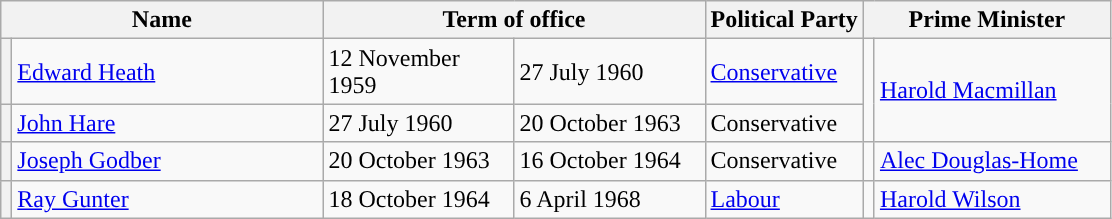<table class="wikitable">
<tr>
<th colspan=2>Name</th>
<th colspan=2>Term of office</th>
<th>Political Party</th>
<th colspan=2>Prime Minister</th>
</tr>
<tr>
<th style="background-color: "></th>
<td width=200><a href='#'>Edward Heath</a></td>
<td width=120>12 November 1959</td>
<td width=120>27 July 1960</td>
<td><a href='#'>Conservative</a></td>
<td rowspan=2 style="background-color: "></td>
<td width=150 rowspan=2><a href='#'>Harold Macmillan</a></td>
</tr>
<tr>
<th style="background-color: "></th>
<td><a href='#'>John Hare</a></td>
<td>27 July 1960</td>
<td>20 October 1963</td>
<td>Conservative</td>
</tr>
<tr>
<th style="background-color: "></th>
<td><a href='#'>Joseph Godber</a></td>
<td>20 October 1963</td>
<td>16 October 1964</td>
<td>Conservative</td>
<td style="background-color: "></td>
<td><a href='#'>Alec Douglas-Home</a></td>
</tr>
<tr>
<th style="background-color: "></th>
<td><a href='#'>Ray Gunter</a></td>
<td>18 October 1964</td>
<td>6 April 1968</td>
<td><a href='#'>Labour</a></td>
<td style="background-color: "></td>
<td><a href='#'>Harold Wilson</a></td>
</tr>
</table>
